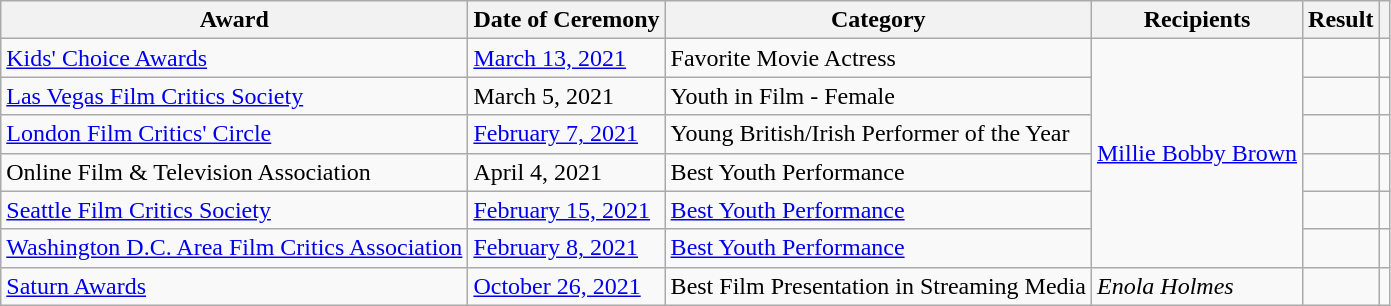<table class="wikitable sortable">
<tr>
<th>Award</th>
<th>Date of Ceremony</th>
<th>Category</th>
<th>Recipients</th>
<th>Result</th>
<th></th>
</tr>
<tr>
<td><a href='#'>Kids' Choice Awards</a></td>
<td><a href='#'>March 13, 2021</a></td>
<td>Favorite Movie Actress</td>
<td rowspan="6"><a href='#'>Millie Bobby Brown</a></td>
<td></td>
<td style="text-align:center;"></td>
</tr>
<tr>
<td><a href='#'>Las Vegas Film Critics Society</a></td>
<td>March 5, 2021</td>
<td>Youth in Film - Female</td>
<td></td>
<td style = "text-align: center;"></td>
</tr>
<tr>
<td><a href='#'>London Film Critics' Circle</a></td>
<td><a href='#'>February 7, 2021</a></td>
<td>Young British/Irish Performer of the Year</td>
<td></td>
<td style = "text-align: center;"></td>
</tr>
<tr>
<td>Online Film & Television Association</td>
<td>April 4, 2021</td>
<td>Best Youth Performance</td>
<td></td>
<td style="text-align:center;"></td>
</tr>
<tr>
<td><a href='#'>Seattle Film Critics Society</a></td>
<td><a href='#'>February 15, 2021</a></td>
<td><a href='#'>Best Youth Performance</a></td>
<td></td>
<td style="text-align: center;"></td>
</tr>
<tr>
<td><a href='#'>Washington D.C. Area Film Critics Association</a></td>
<td><a href='#'>February 8, 2021</a></td>
<td><a href='#'>Best Youth Performance</a></td>
<td></td>
<td style="text-align: center;"></td>
</tr>
<tr>
<td><a href='#'>Saturn Awards</a></td>
<td><a href='#'>October 26, 2021</a></td>
<td>Best Film Presentation in Streaming Media</td>
<td><em>Enola Holmes</em></td>
<td></td>
<td style="text-align: center;"></td>
</tr>
</table>
